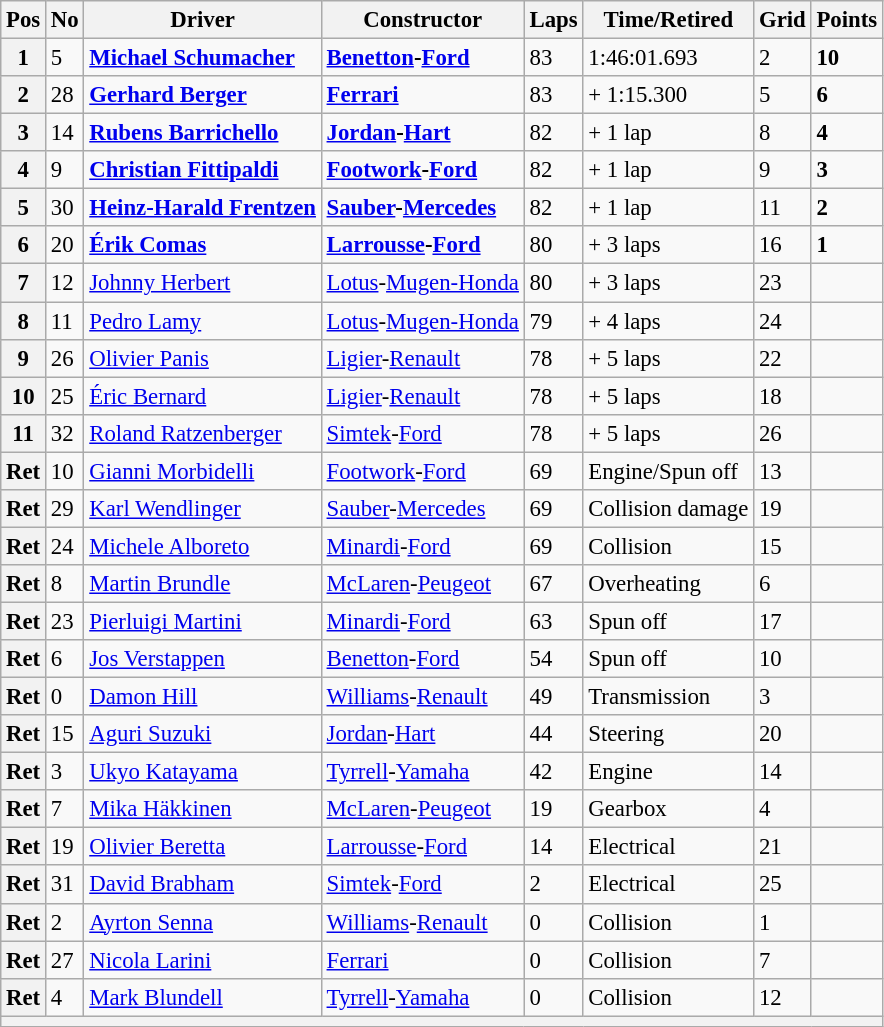<table class="wikitable" style="font-size: 95%;">
<tr>
<th>Pos</th>
<th>No</th>
<th>Driver</th>
<th>Constructor</th>
<th>Laps</th>
<th>Time/Retired</th>
<th>Grid</th>
<th>Points</th>
</tr>
<tr>
<th>1</th>
<td>5</td>
<td> <strong><a href='#'>Michael Schumacher</a></strong></td>
<td><strong><a href='#'>Benetton</a>-<a href='#'>Ford</a></strong></td>
<td>83</td>
<td>1:46:01.693</td>
<td>2</td>
<td><strong>10</strong></td>
</tr>
<tr>
<th>2</th>
<td>28</td>
<td> <strong><a href='#'>Gerhard Berger</a></strong></td>
<td><strong><a href='#'>Ferrari</a></strong></td>
<td>83</td>
<td>+ 1:15.300</td>
<td>5</td>
<td><strong>6</strong></td>
</tr>
<tr>
<th>3</th>
<td>14</td>
<td> <strong><a href='#'>Rubens Barrichello</a></strong></td>
<td><strong><a href='#'>Jordan</a>-<a href='#'>Hart</a></strong></td>
<td>82</td>
<td>+ 1 lap</td>
<td>8</td>
<td><strong>4</strong></td>
</tr>
<tr>
<th>4</th>
<td>9</td>
<td> <strong><a href='#'>Christian Fittipaldi</a></strong></td>
<td><strong><a href='#'>Footwork</a>-<a href='#'>Ford</a></strong></td>
<td>82</td>
<td>+ 1 lap</td>
<td>9</td>
<td><strong>3</strong></td>
</tr>
<tr>
<th>5</th>
<td>30</td>
<td> <strong><a href='#'>Heinz-Harald Frentzen</a></strong></td>
<td><strong><a href='#'>Sauber</a>-<a href='#'>Mercedes</a></strong></td>
<td>82</td>
<td>+ 1 lap</td>
<td>11</td>
<td><strong>2</strong></td>
</tr>
<tr>
<th>6</th>
<td>20</td>
<td> <strong><a href='#'>Érik Comas</a></strong></td>
<td><strong><a href='#'>Larrousse</a>-<a href='#'>Ford</a></strong></td>
<td>80</td>
<td>+ 3 laps</td>
<td>16</td>
<td><strong>1</strong></td>
</tr>
<tr>
<th>7</th>
<td>12</td>
<td> <a href='#'>Johnny Herbert</a></td>
<td><a href='#'>Lotus</a>-<a href='#'>Mugen-Honda</a></td>
<td>80</td>
<td>+ 3 laps</td>
<td>23</td>
<td> </td>
</tr>
<tr>
<th>8</th>
<td>11</td>
<td> <a href='#'>Pedro Lamy</a></td>
<td><a href='#'>Lotus</a>-<a href='#'>Mugen-Honda</a></td>
<td>79</td>
<td>+ 4 laps</td>
<td>24</td>
<td> </td>
</tr>
<tr>
<th>9</th>
<td>26</td>
<td> <a href='#'>Olivier Panis</a></td>
<td><a href='#'>Ligier</a>-<a href='#'>Renault</a></td>
<td>78</td>
<td>+ 5 laps</td>
<td>22</td>
<td> </td>
</tr>
<tr>
<th>10</th>
<td>25</td>
<td> <a href='#'>Éric Bernard</a></td>
<td><a href='#'>Ligier</a>-<a href='#'>Renault</a></td>
<td>78</td>
<td>+ 5 laps</td>
<td>18</td>
<td> </td>
</tr>
<tr>
<th>11</th>
<td>32</td>
<td> <a href='#'>Roland Ratzenberger</a></td>
<td><a href='#'>Simtek</a>-<a href='#'>Ford</a></td>
<td>78</td>
<td>+ 5 laps</td>
<td>26</td>
<td> </td>
</tr>
<tr>
<th>Ret</th>
<td>10</td>
<td> <a href='#'>Gianni Morbidelli</a></td>
<td><a href='#'>Footwork</a>-<a href='#'>Ford</a></td>
<td>69</td>
<td>Engine/Spun off</td>
<td>13</td>
<td> </td>
</tr>
<tr>
<th>Ret</th>
<td>29</td>
<td> <a href='#'>Karl Wendlinger</a></td>
<td><a href='#'>Sauber</a>-<a href='#'>Mercedes</a></td>
<td>69</td>
<td>Collision damage</td>
<td>19</td>
<td> </td>
</tr>
<tr>
<th>Ret</th>
<td>24</td>
<td> <a href='#'>Michele Alboreto</a></td>
<td><a href='#'>Minardi</a>-<a href='#'>Ford</a></td>
<td>69</td>
<td>Collision</td>
<td>15</td>
<td> </td>
</tr>
<tr>
<th>Ret</th>
<td>8</td>
<td> <a href='#'>Martin Brundle</a></td>
<td><a href='#'>McLaren</a>-<a href='#'>Peugeot</a></td>
<td>67</td>
<td>Overheating</td>
<td>6</td>
<td> </td>
</tr>
<tr>
<th>Ret</th>
<td>23</td>
<td> <a href='#'>Pierluigi Martini</a></td>
<td><a href='#'>Minardi</a>-<a href='#'>Ford</a></td>
<td>63</td>
<td>Spun off</td>
<td>17</td>
<td> </td>
</tr>
<tr>
<th>Ret</th>
<td>6</td>
<td> <a href='#'>Jos Verstappen</a></td>
<td><a href='#'>Benetton</a>-<a href='#'>Ford</a></td>
<td>54</td>
<td>Spun off</td>
<td>10</td>
<td> </td>
</tr>
<tr>
<th>Ret</th>
<td>0</td>
<td> <a href='#'>Damon Hill</a></td>
<td><a href='#'>Williams</a>-<a href='#'>Renault</a></td>
<td>49</td>
<td>Transmission</td>
<td>3</td>
<td> </td>
</tr>
<tr>
<th>Ret</th>
<td>15</td>
<td> <a href='#'>Aguri Suzuki</a></td>
<td><a href='#'>Jordan</a>-<a href='#'>Hart</a></td>
<td>44</td>
<td>Steering</td>
<td>20</td>
<td> </td>
</tr>
<tr>
<th>Ret</th>
<td>3</td>
<td> <a href='#'>Ukyo Katayama</a></td>
<td><a href='#'>Tyrrell</a>-<a href='#'>Yamaha</a></td>
<td>42</td>
<td>Engine</td>
<td>14</td>
<td> </td>
</tr>
<tr>
<th>Ret</th>
<td>7</td>
<td> <a href='#'>Mika Häkkinen</a></td>
<td><a href='#'>McLaren</a>-<a href='#'>Peugeot</a></td>
<td>19</td>
<td>Gearbox</td>
<td>4</td>
<td> </td>
</tr>
<tr>
<th>Ret</th>
<td>19</td>
<td> <a href='#'>Olivier Beretta</a></td>
<td><a href='#'>Larrousse</a>-<a href='#'>Ford</a></td>
<td>14</td>
<td>Electrical</td>
<td>21</td>
<td> </td>
</tr>
<tr>
<th>Ret</th>
<td>31</td>
<td> <a href='#'>David Brabham</a></td>
<td><a href='#'>Simtek</a>-<a href='#'>Ford</a></td>
<td>2</td>
<td>Electrical</td>
<td>25</td>
<td> </td>
</tr>
<tr>
<th>Ret</th>
<td>2</td>
<td> <a href='#'>Ayrton Senna</a></td>
<td><a href='#'>Williams</a>-<a href='#'>Renault</a></td>
<td>0</td>
<td>Collision</td>
<td>1</td>
<td> </td>
</tr>
<tr>
<th>Ret</th>
<td>27</td>
<td> <a href='#'>Nicola Larini</a></td>
<td><a href='#'>Ferrari</a></td>
<td>0</td>
<td>Collision</td>
<td>7</td>
<td> </td>
</tr>
<tr>
<th>Ret</th>
<td>4</td>
<td> <a href='#'>Mark Blundell</a></td>
<td><a href='#'>Tyrrell</a>-<a href='#'>Yamaha</a></td>
<td>0</td>
<td>Collision</td>
<td>12</td>
<td> </td>
</tr>
<tr>
<th colspan="8"></th>
</tr>
</table>
